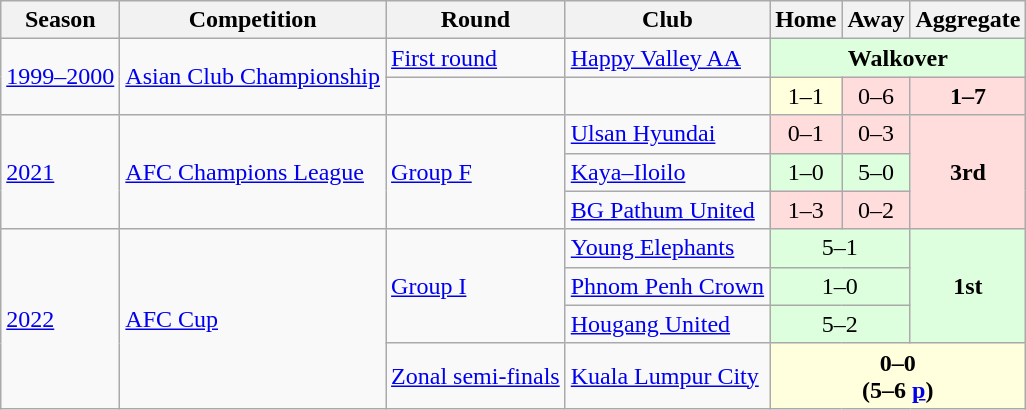<table class="wikitable">
<tr>
<th>Season</th>
<th>Competition</th>
<th>Round</th>
<th>Club</th>
<th>Home</th>
<th>Away</th>
<th>Aggregate</th>
</tr>
<tr>
<td rowspan=2><a href='#'>1999–2000</a></td>
<td rowspan=2><a href='#'>Asian Club Championship</a></td>
<td><a href='#'>First round</a></td>
<td> <a href='#'>Happy Valley AA</a></td>
<td colspan=3; bgcolor="#ddffdd" style="text-align:center;"><strong>Walkover</strong></td>
</tr>
<tr>
<td></td>
<td></td>
<td bgcolor="#ffffdd" style="text-align:center;">1–1</td>
<td bgcolor="#ffdddd" style="text-align:center;">0–6</td>
<td bgcolor="#ffdddd" style="text-align:center;"><strong>1–7</strong></td>
</tr>
<tr>
<td rowspan="3"><a href='#'>2021</a></td>
<td rowspan="3"><a href='#'>AFC Champions League</a></td>
<td rowspan="3"><a href='#'>Group F</a></td>
<td> <a href='#'>Ulsan Hyundai</a></td>
<td bgcolor="ffdddd" style="text-align:center;">0–1</td>
<td bgcolor="ffdddd" style="text-align:center;">0–3</td>
<td rowspan="3" bgcolor="#ffdddd" style="text-align:center;"><strong>3rd</strong></td>
</tr>
<tr>
<td> <a href='#'>Kaya–Iloilo</a></td>
<td bgcolor="ddffdd" style="text-align:center;">1–0</td>
<td bgcolor="ddffdd" style="text-align:center;">5–0</td>
</tr>
<tr>
<td> <a href='#'>BG Pathum United</a></td>
<td bgcolor="ffdddd" style="text-align:center;">1–3</td>
<td bgcolor="ffdddd" style="text-align:center;">0–2</td>
</tr>
<tr>
<td rowspan="4"><a href='#'>2022</a></td>
<td rowspan="4"><a href='#'>AFC Cup</a></td>
<td rowspan="3"><a href='#'>Group I</a></td>
<td> <a href='#'>Young Elephants</a></td>
<td colspan=2 bgcolor="ddffdd" style="text-align:center;">5–1</td>
<td rowspan="3" bgcolor="ddffdd" style="text-align:center;"><strong>1st</strong></td>
</tr>
<tr>
<td> <a href='#'>Phnom Penh Crown</a></td>
<td colspan=2 bgcolor="ddffdd" style="text-align:center;">1–0</td>
</tr>
<tr>
<td> <a href='#'>Hougang United</a></td>
<td colspan=2 bgcolor="ddffdd" style="text-align:center;">5–2</td>
</tr>
<tr>
<td><a href='#'>Zonal semi-finals</a></td>
<td> <a href='#'>Kuala Lumpur City</a></td>
<td colspan=3; bgcolor="ffffdd" style="text-align:center;"><strong>0–0 <br>(5–6 <a href='#'>p</a>)</strong></td>
</tr>
</table>
